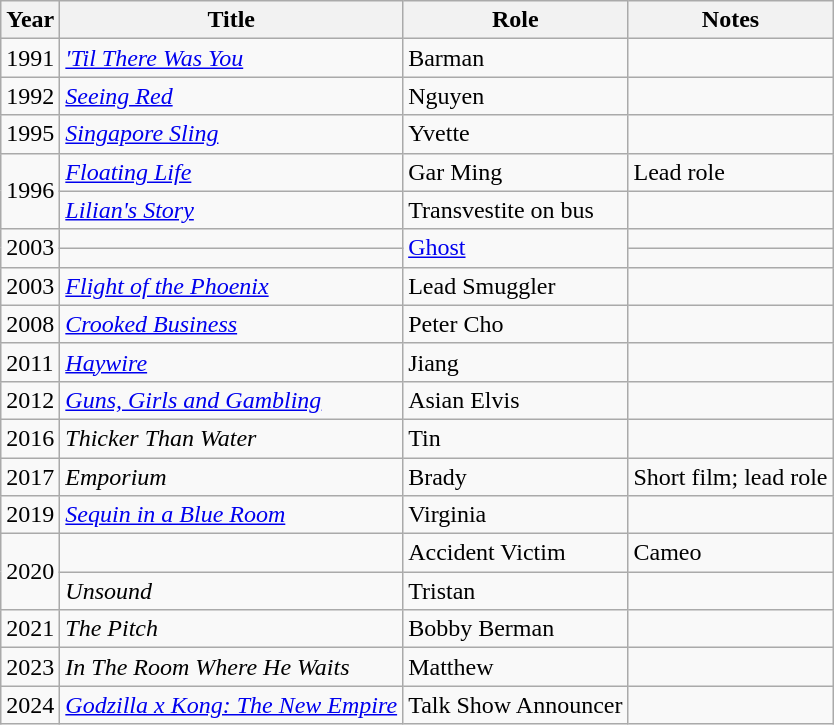<table class="wikitable sortable">
<tr>
<th>Year</th>
<th>Title</th>
<th>Role</th>
<th class=unsortable>Notes</th>
</tr>
<tr>
<td>1991</td>
<td><em><a href='#'>'Til There Was You</a></em></td>
<td>Barman</td>
<td></td>
</tr>
<tr>
<td>1992</td>
<td><em><a href='#'>Seeing Red</a></em></td>
<td>Nguyen</td>
<td></td>
</tr>
<tr>
<td>1995</td>
<td><em><a href='#'>Singapore Sling</a></em></td>
<td>Yvette</td>
<td></td>
</tr>
<tr>
<td rowspan="2">1996</td>
<td><em><a href='#'>Floating Life</a></em></td>
<td>Gar Ming</td>
<td>Lead role</td>
</tr>
<tr>
<td><em><a href='#'>Lilian's Story</a></em></td>
<td>Transvestite on bus</td>
<td></td>
</tr>
<tr>
<td rowspan="2">2003</td>
<td></td>
<td rowspan="2"><a href='#'>Ghost</a></td>
<td></td>
</tr>
<tr>
<td></td>
<td></td>
</tr>
<tr>
<td>2003</td>
<td><em><a href='#'>Flight of the Phoenix</a></em></td>
<td>Lead Smuggler</td>
<td></td>
</tr>
<tr>
<td>2008</td>
<td><em><a href='#'>Crooked Business</a></em></td>
<td>Peter Cho</td>
<td></td>
</tr>
<tr>
<td>2011</td>
<td><em><a href='#'>Haywire</a></em></td>
<td>Jiang</td>
<td></td>
</tr>
<tr>
<td>2012</td>
<td><em><a href='#'>Guns, Girls and Gambling</a></em></td>
<td>Asian Elvis</td>
<td></td>
</tr>
<tr>
<td>2016</td>
<td><em>Thicker Than Water</em></td>
<td>Tin</td>
<td></td>
</tr>
<tr>
<td>2017</td>
<td><em>Emporium</em></td>
<td>Brady</td>
<td>Short film; lead role</td>
</tr>
<tr>
<td>2019</td>
<td><em><a href='#'>Sequin in a Blue Room</a></em></td>
<td>Virginia</td>
<td></td>
</tr>
<tr>
<td rowspan="2">2020</td>
<td></td>
<td>Accident Victim</td>
<td>Cameo</td>
</tr>
<tr>
<td><em>Unsound</em></td>
<td>Tristan</td>
<td></td>
</tr>
<tr>
<td>2021</td>
<td><em>The Pitch</em></td>
<td>Bobby Berman</td>
<td></td>
</tr>
<tr>
<td>2023</td>
<td><em>In The Room Where He Waits</em></td>
<td>Matthew</td>
<td></td>
</tr>
<tr>
<td>2024</td>
<td><em><a href='#'>Godzilla x Kong: The New Empire</a></em></td>
<td>Talk Show Announcer</td>
<td></td>
</tr>
</table>
